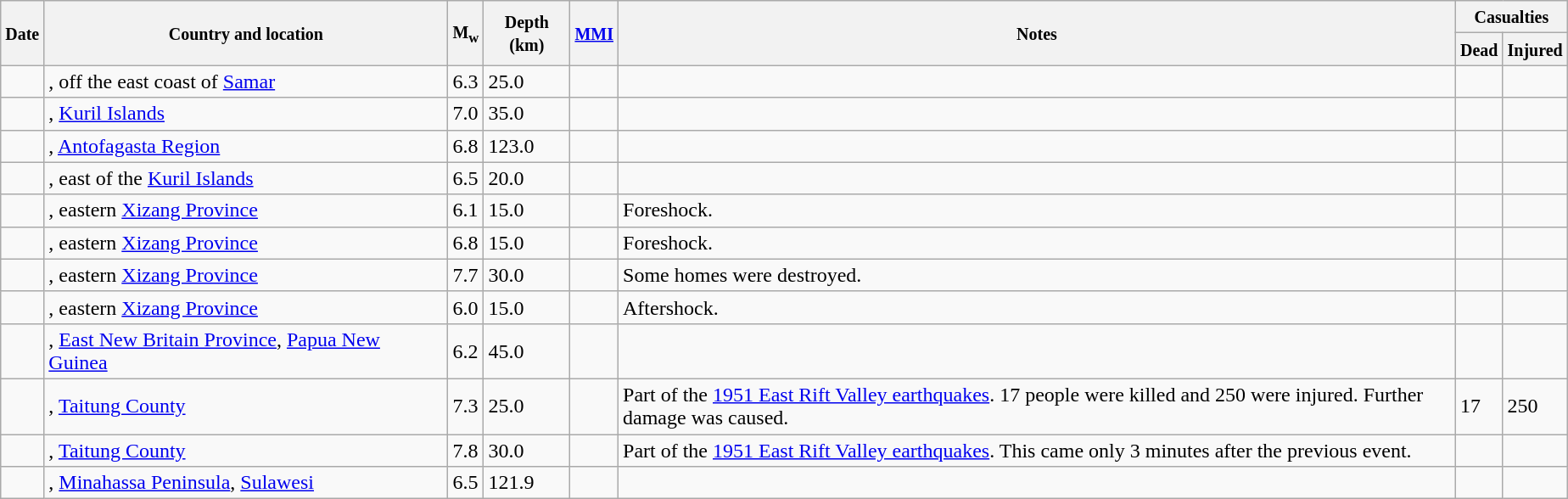<table class="wikitable sortable sort-under" style="border:1px black; margin-left:1em;">
<tr>
<th rowspan="2"><small>Date</small></th>
<th rowspan="2" style="width: 310px"><small>Country and location</small></th>
<th rowspan="2"><small>M<sub>w</sub></small></th>
<th rowspan="2"><small>Depth (km)</small></th>
<th rowspan="2"><small><a href='#'>MMI</a></small></th>
<th rowspan="2" class="unsortable"><small>Notes</small></th>
<th colspan="2"><small>Casualties</small></th>
</tr>
<tr>
<th><small>Dead</small></th>
<th><small>Injured</small></th>
</tr>
<tr>
<td></td>
<td>, off the east coast of <a href='#'>Samar</a></td>
<td>6.3</td>
<td>25.0</td>
<td></td>
<td></td>
<td></td>
<td></td>
</tr>
<tr>
<td></td>
<td>, <a href='#'>Kuril Islands</a></td>
<td>7.0</td>
<td>35.0</td>
<td></td>
<td></td>
<td></td>
<td></td>
</tr>
<tr>
<td></td>
<td>, <a href='#'>Antofagasta Region</a></td>
<td>6.8</td>
<td>123.0</td>
<td></td>
<td></td>
<td></td>
<td></td>
</tr>
<tr>
<td></td>
<td>, east of the <a href='#'>Kuril Islands</a></td>
<td>6.5</td>
<td>20.0</td>
<td></td>
<td></td>
<td></td>
<td></td>
</tr>
<tr>
<td></td>
<td>, eastern <a href='#'>Xizang Province</a></td>
<td>6.1</td>
<td>15.0</td>
<td></td>
<td>Foreshock.</td>
<td></td>
<td></td>
</tr>
<tr>
<td></td>
<td>, eastern <a href='#'>Xizang Province</a></td>
<td>6.8</td>
<td>15.0</td>
<td></td>
<td>Foreshock.</td>
<td></td>
<td></td>
</tr>
<tr>
<td></td>
<td>, eastern <a href='#'>Xizang Province</a></td>
<td>7.7</td>
<td>30.0</td>
<td></td>
<td>Some homes were destroyed.</td>
<td></td>
<td></td>
</tr>
<tr>
<td></td>
<td>, eastern <a href='#'>Xizang Province</a></td>
<td>6.0</td>
<td>15.0</td>
<td></td>
<td>Aftershock.</td>
<td></td>
<td></td>
</tr>
<tr>
<td></td>
<td>, <a href='#'>East New Britain Province</a>, <a href='#'>Papua New Guinea</a></td>
<td>6.2</td>
<td>45.0</td>
<td></td>
<td></td>
<td></td>
<td></td>
</tr>
<tr>
<td></td>
<td>, <a href='#'>Taitung County</a></td>
<td>7.3</td>
<td>25.0</td>
<td></td>
<td>Part of the <a href='#'>1951 East Rift Valley earthquakes</a>. 17 people were killed and 250 were injured. Further damage was caused.</td>
<td>17</td>
<td>250</td>
</tr>
<tr>
<td></td>
<td>, <a href='#'>Taitung County</a></td>
<td>7.8</td>
<td>30.0</td>
<td></td>
<td>Part of the <a href='#'>1951 East Rift Valley earthquakes</a>. This came only 3 minutes after the previous event.</td>
<td></td>
<td></td>
</tr>
<tr>
<td></td>
<td>, <a href='#'>Minahassa Peninsula</a>, <a href='#'>Sulawesi</a></td>
<td>6.5</td>
<td>121.9</td>
<td></td>
<td></td>
<td></td>
<td></td>
</tr>
</table>
